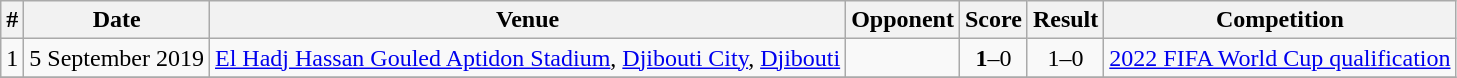<table class="wikitable">
<tr>
<th>#</th>
<th>Date</th>
<th>Venue</th>
<th>Opponent</th>
<th>Score</th>
<th>Result</th>
<th>Competition</th>
</tr>
<tr>
<td>1</td>
<td>5 September 2019</td>
<td><a href='#'>El Hadj Hassan Gouled Aptidon Stadium</a>, <a href='#'>Djibouti City</a>, <a href='#'>Djibouti</a></td>
<td></td>
<td align=center><strong>1</strong>–0</td>
<td align=center>1–0</td>
<td><a href='#'>2022 FIFA World Cup qualification</a></td>
</tr>
<tr>
</tr>
</table>
